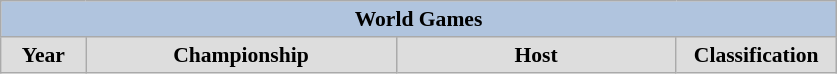<table class="wikitable" style=font-size:90%>
<tr align=center style="background:#B0C4DE;">
<td colspan=4><strong>World Games</strong></td>
</tr>
<tr align=center bgcolor="#dddddd">
<td width=50><strong>Year</strong></td>
<td width=200><strong>Championship</strong></td>
<td width=180><strong>Host</strong></td>
<td width=100><strong>Classification</strong></td>
</tr>
</table>
